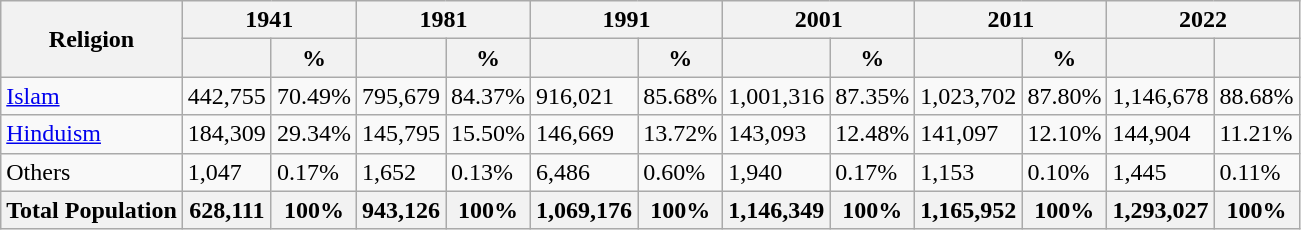<table class="wikitable sortable">
<tr>
<th rowspan="2">Religion</th>
<th colspan="2">1941</th>
<th colspan="2">1981</th>
<th colspan="2">1991</th>
<th colspan="2">2001</th>
<th colspan="2">2011</th>
<th colspan="2">2022</th>
</tr>
<tr>
<th></th>
<th>%</th>
<th></th>
<th>%</th>
<th></th>
<th>%</th>
<th></th>
<th>%</th>
<th></th>
<th>%</th>
<th></th>
<th></th>
</tr>
<tr>
<td><a href='#'>Islam</a> </td>
<td>442,755</td>
<td>70.49%</td>
<td>795,679</td>
<td>84.37%</td>
<td>916,021</td>
<td>85.68%</td>
<td>1,001,316</td>
<td>87.35%</td>
<td>1,023,702</td>
<td>87.80%</td>
<td>1,146,678</td>
<td>88.68%</td>
</tr>
<tr>
<td><a href='#'>Hinduism</a> </td>
<td>184,309</td>
<td>29.34%</td>
<td>145,795</td>
<td>15.50%</td>
<td>146,669</td>
<td>13.72%</td>
<td>143,093</td>
<td>12.48%</td>
<td>141,097</td>
<td>12.10%</td>
<td>144,904</td>
<td>11.21%</td>
</tr>
<tr>
<td>Others </td>
<td>1,047</td>
<td>0.17%</td>
<td>1,652</td>
<td>0.13%</td>
<td>6,486</td>
<td>0.60%</td>
<td>1,940</td>
<td>0.17%</td>
<td>1,153</td>
<td>0.10%</td>
<td>1,445</td>
<td>0.11%</td>
</tr>
<tr>
<th>Total Population</th>
<th>628,111</th>
<th>100%</th>
<th><strong>943,126</strong></th>
<th>100%</th>
<th>1,069,176</th>
<th>100%</th>
<th>1,146,349</th>
<th>100%</th>
<th>1,165,952</th>
<th>100%</th>
<th>1,293,027</th>
<th>100%</th>
</tr>
</table>
